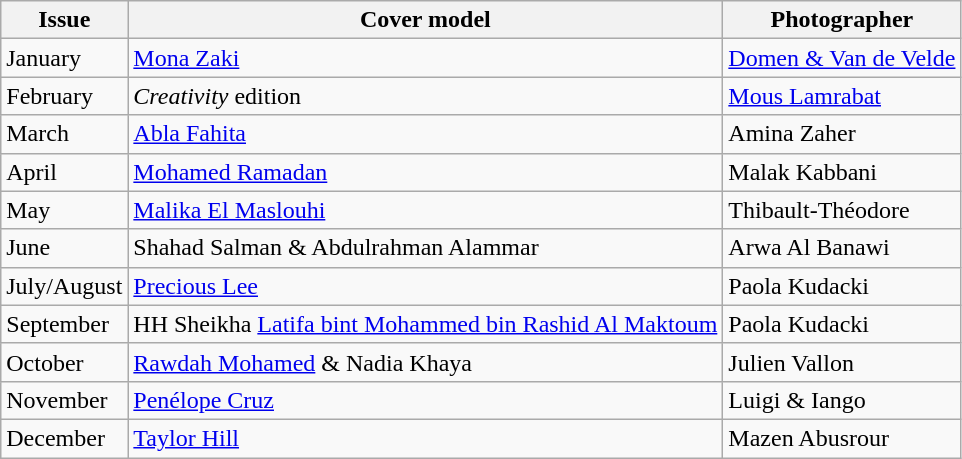<table class="sortable wikitable">
<tr>
<th>Issue</th>
<th>Cover model</th>
<th>Photographer</th>
</tr>
<tr>
<td>January</td>
<td><a href='#'>Mona Zaki</a></td>
<td><a href='#'>Domen & Van de Velde</a></td>
</tr>
<tr>
<td>February</td>
<td><em>Creativity</em> edition</td>
<td><a href='#'>Mous Lamrabat</a></td>
</tr>
<tr>
<td>March</td>
<td><a href='#'>Abla Fahita</a></td>
<td>Amina Zaher</td>
</tr>
<tr>
<td>April</td>
<td><a href='#'>Mohamed Ramadan</a></td>
<td>Malak Kabbani</td>
</tr>
<tr>
<td>May</td>
<td><a href='#'>Malika El Maslouhi</a></td>
<td>Thibault-Théodore</td>
</tr>
<tr>
<td>June</td>
<td>Shahad Salman & Abdulrahman Alammar</td>
<td>Arwa Al Banawi</td>
</tr>
<tr>
<td>July/August</td>
<td><a href='#'>Precious Lee</a></td>
<td>Paola Kudacki</td>
</tr>
<tr>
<td>September</td>
<td>HH Sheikha <a href='#'>Latifa bint Mohammed bin Rashid Al Maktoum</a></td>
<td>Paola Kudacki</td>
</tr>
<tr>
<td>October</td>
<td><a href='#'>Rawdah Mohamed</a> & Nadia Khaya</td>
<td>Julien Vallon</td>
</tr>
<tr>
<td>November</td>
<td><a href='#'>Penélope Cruz</a></td>
<td>Luigi & Iango</td>
</tr>
<tr>
<td>December</td>
<td><a href='#'>Taylor Hill</a></td>
<td>Mazen Abusrour</td>
</tr>
</table>
